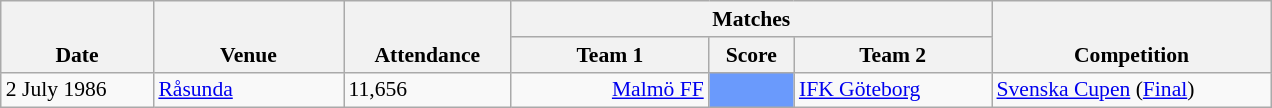<table class="wikitable" style="font-size:90%">
<tr>
<th rowspan="2" valign="bottom" width="95">Date</th>
<th rowspan="2" valign="bottom" width="120">Venue</th>
<th rowspan="2" valign="bottom" width="105">Attendance</th>
<th colspan="3" width="270">Matches</th>
<th rowspan="2" valign="bottom" width="180">Competition</th>
</tr>
<tr>
<th width="125">Team 1</th>
<th width="50">Score</th>
<th width="125">Team 2</th>
</tr>
<tr>
<td>2 July 1986</td>
<td><a href='#'>Råsunda</a></td>
<td>11,656</td>
<td align="right"><a href='#'>Malmö FF</a></td>
<td bgcolor=#6A9AFC></td>
<td align="left"><a href='#'>IFK Göteborg</a></td>
<td><a href='#'>Svenska Cupen</a> (<a href='#'>Final</a>)</td>
</tr>
</table>
